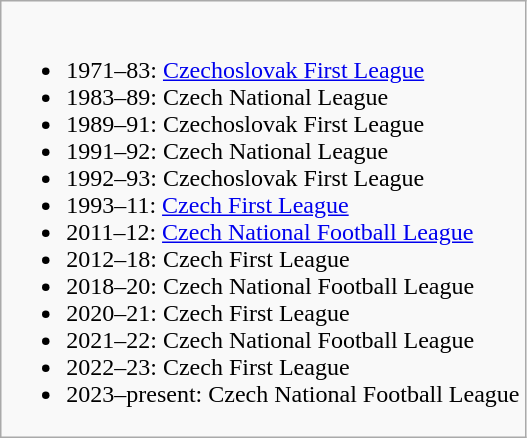<table class="wikitable">
<tr style="vertical-align: top;">
<td><br><ul><li>1971–83: <a href='#'>Czechoslovak First League</a></li><li>1983–89: Czech National League</li><li>1989–91: Czechoslovak First League</li><li>1991–92: Czech National League</li><li>1992–93: Czechoslovak First League</li><li>1993–11: <a href='#'>Czech First League</a></li><li>2011–12: <a href='#'>Czech National Football League</a></li><li>2012–18: Czech First League</li><li>2018–20: Czech National Football League</li><li>2020–21: Czech First League</li><li>2021–22: Czech National Football League</li><li>2022–23: Czech First League</li><li>2023–present: Czech National Football League</li></ul></td>
</tr>
</table>
